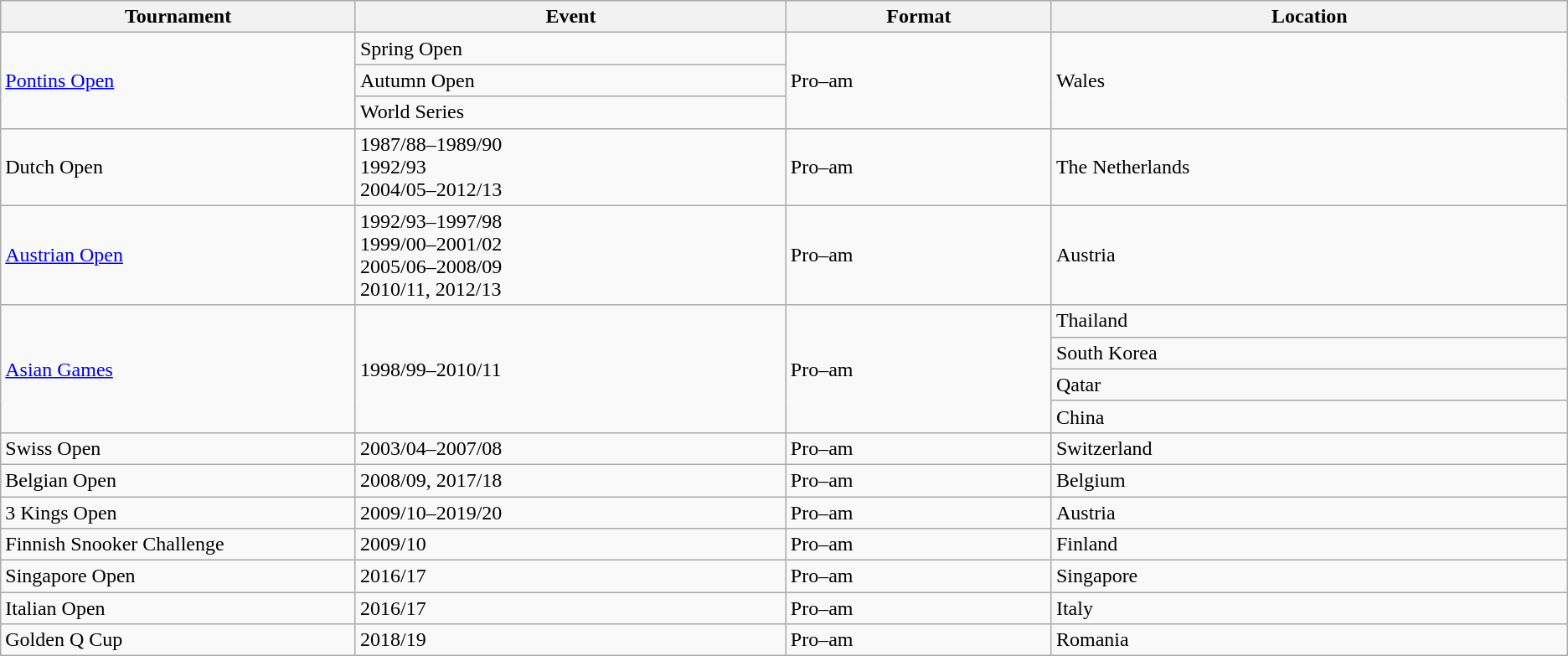<table class="wikitable">
<tr>
<th style="width:20em;">Tournament</th>
<th style="width:25em;">Event</th>
<th style="width:15em;">Format</th>
<th style="width:30em;">Location</th>
</tr>
<tr>
<td rowspan="3"><a href='#'>Pontins Open</a></td>
<td>Spring Open <br> </td>
<td rowspan="3">Pro–am</td>
<td rowspan="3">Wales </td>
</tr>
<tr>
<td>Autumn Open<br></td>
</tr>
<tr>
<td>World Series<br></td>
</tr>
<tr>
<td>Dutch Open</td>
<td>1987/88–1989/90 <br> 1992/93 <br> 2004/05–2012/13</td>
<td>Pro–am</td>
<td>The Netherlands <br> </td>
</tr>
<tr>
<td><a href='#'>Austrian Open</a></td>
<td>1992/93–1997/98 <br> 1999/00–2001/02 <br> 2005/06–2008/09 <br> 2010/11, 2012/13</td>
<td>Pro–am</td>
<td>Austria </td>
</tr>
<tr>
<td rowspan="4"><a href='#'>Asian Games</a></td>
<td rowspan="4">1998/99–2010/11</td>
<td rowspan="4">Pro–am</td>
<td>Thailand <br> </td>
</tr>
<tr>
<td>South Korea <br> </td>
</tr>
<tr>
<td>Qatar <br> </td>
</tr>
<tr>
<td>China <br> </td>
</tr>
<tr>
<td>Swiss Open</td>
<td>2003/04–2007/08</td>
<td>Pro–am</td>
<td>Switzerland </td>
</tr>
<tr>
<td>Belgian Open</td>
<td>2008/09, 2017/18</td>
<td>Pro–am</td>
<td>Belgium <br> </td>
</tr>
<tr>
<td>3 Kings Open</td>
<td>2009/10–2019/20</td>
<td>Pro–am</td>
<td>Austria </td>
</tr>
<tr>
<td>Finnish Snooker Challenge</td>
<td>2009/10</td>
<td>Pro–am</td>
<td>Finland </td>
</tr>
<tr>
<td>Singapore Open</td>
<td>2016/17</td>
<td>Pro–am</td>
<td>Singapore </td>
</tr>
<tr>
<td>Italian Open</td>
<td>2016/17</td>
<td>Pro–am</td>
<td>Italy </td>
</tr>
<tr>
<td>Golden Q Cup</td>
<td>2018/19</td>
<td>Pro–am</td>
<td>Romania </td>
</tr>
</table>
